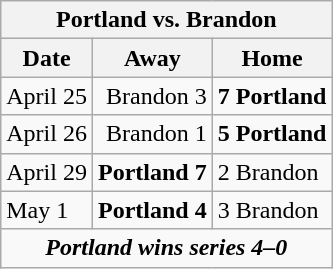<table class="wikitable">
<tr>
<th bgcolor="#DDDDDD" colspan="4">Portland vs. Brandon</th>
</tr>
<tr>
<th>Date</th>
<th>Away</th>
<th>Home</th>
</tr>
<tr>
<td>April 25</td>
<td align="right">Brandon 3</td>
<td><strong>7 Portland</strong></td>
</tr>
<tr>
<td>April 26</td>
<td align="right">Brandon 1</td>
<td><strong>5 Portland</strong></td>
</tr>
<tr>
<td>April 29</td>
<td align="right"><strong>Portland 7</strong></td>
<td>2 Brandon</td>
</tr>
<tr>
<td>May 1</td>
<td align="right"><strong>Portland 4</strong></td>
<td>3 Brandon</td>
</tr>
<tr align="center">
<td colspan="4"><strong><em>Portland wins series 4–0</em></strong></td>
</tr>
</table>
